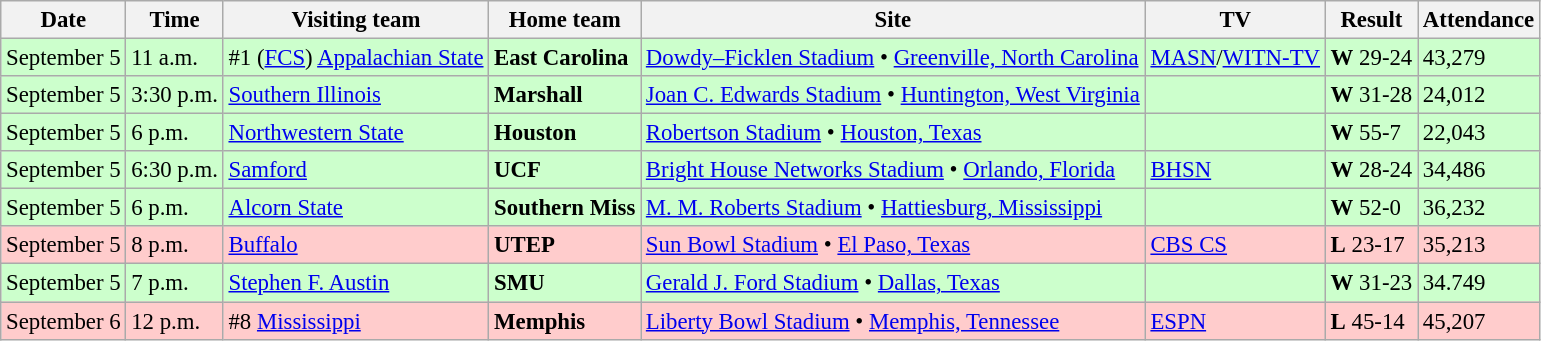<table class="wikitable" style="font-size:95%;">
<tr>
<th>Date</th>
<th>Time</th>
<th>Visiting team</th>
<th>Home team</th>
<th>Site</th>
<th>TV</th>
<th>Result</th>
<th>Attendance</th>
</tr>
<tr bgcolor=#ccffcc>
<td>September 5</td>
<td>11 a.m.</td>
<td>#1 (<a href='#'>FCS</a>) <a href='#'>Appalachian State</a></td>
<td><strong>East Carolina</strong></td>
<td><a href='#'>Dowdy–Ficklen Stadium</a> • <a href='#'>Greenville, North Carolina</a></td>
<td><a href='#'>MASN</a>/<a href='#'>WITN-TV</a></td>
<td><strong>W</strong> 29-24</td>
<td>43,279</td>
</tr>
<tr bgcolor=#ccffcc>
<td>September 5</td>
<td>3:30 p.m.</td>
<td><a href='#'>Southern Illinois</a></td>
<td><strong>Marshall</strong></td>
<td><a href='#'>Joan C. Edwards Stadium</a> • <a href='#'>Huntington, West Virginia</a></td>
<td></td>
<td><strong>W</strong> 31-28</td>
<td>24,012</td>
</tr>
<tr bgcolor=#ccffcc>
<td>September 5</td>
<td>6 p.m.</td>
<td><a href='#'>Northwestern State</a></td>
<td><strong>Houston</strong></td>
<td><a href='#'>Robertson Stadium</a> • <a href='#'>Houston, Texas</a></td>
<td></td>
<td><strong>W</strong> 55-7</td>
<td>22,043</td>
</tr>
<tr bgcolor=#ccffcc>
<td>September 5</td>
<td>6:30 p.m.</td>
<td><a href='#'>Samford</a></td>
<td><strong>UCF</strong></td>
<td><a href='#'>Bright House Networks Stadium</a> • <a href='#'>Orlando, Florida</a></td>
<td><a href='#'>BHSN</a></td>
<td><strong>W</strong> 28-24</td>
<td>34,486</td>
</tr>
<tr bgcolor=#ccffcc>
<td>September 5</td>
<td>6 p.m.</td>
<td><a href='#'>Alcorn State</a></td>
<td><strong>Southern Miss</strong></td>
<td><a href='#'>M. M. Roberts Stadium</a> • <a href='#'>Hattiesburg, Mississippi</a></td>
<td></td>
<td><strong>W</strong> 52-0</td>
<td>36,232</td>
</tr>
<tr bgcolor=#ffcccc>
<td>September 5</td>
<td>8 p.m.</td>
<td><a href='#'>Buffalo</a></td>
<td><strong>UTEP</strong></td>
<td><a href='#'>Sun Bowl Stadium</a> • <a href='#'>El Paso, Texas</a></td>
<td><a href='#'>CBS CS</a></td>
<td><strong>L</strong> 23-17</td>
<td>35,213</td>
</tr>
<tr bgcolor=#ccffcc>
<td>September 5</td>
<td>7 p.m.</td>
<td><a href='#'>Stephen F. Austin</a></td>
<td><strong>SMU</strong></td>
<td><a href='#'>Gerald J. Ford Stadium</a> • <a href='#'>Dallas, Texas</a></td>
<td></td>
<td><strong>W</strong> 31-23</td>
<td>34.749</td>
</tr>
<tr bgcolor=#ffcccc>
<td>September 6</td>
<td>12 p.m.</td>
<td>#8 <a href='#'>Mississippi</a></td>
<td><strong>Memphis</strong></td>
<td><a href='#'>Liberty Bowl Stadium</a> • <a href='#'>Memphis, Tennessee</a></td>
<td><a href='#'>ESPN</a></td>
<td><strong>L</strong> 45-14</td>
<td>45,207</td>
</tr>
</table>
